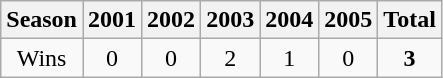<table class="wikitable">
<tr>
<th>Season</th>
<th>2001</th>
<th>2002</th>
<th>2003</th>
<th>2004</th>
<th>2005</th>
<th><strong>Total</strong></th>
</tr>
<tr align=center>
<td>Wins</td>
<td>0</td>
<td>0</td>
<td>2</td>
<td>1</td>
<td>0</td>
<td><strong>3</strong></td>
</tr>
</table>
